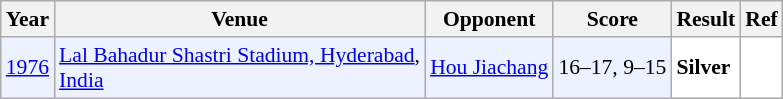<table class="sortable wikitable" style="font-size: 90%">
<tr>
<th>Year</th>
<th>Venue</th>
<th>Opponent</th>
<th>Score</th>
<th>Result</th>
<th>Ref</th>
</tr>
<tr style="background:#ECF2FF">
<td align="center"><a href='#'>1976</a></td>
<td align="left"><a href='#'>Lal Bahadur Shastri Stadium, Hyderabad</a>, <br><a href='#'>India</a></td>
<td align="left"> <a href='#'>Hou Jiachang</a></td>
<td align="left">16–17, 9–15</td>
<td style="text-align:left; background:white"> <strong>Silver</strong></td>
<td style="text-align:center; background:white"></td>
</tr>
</table>
